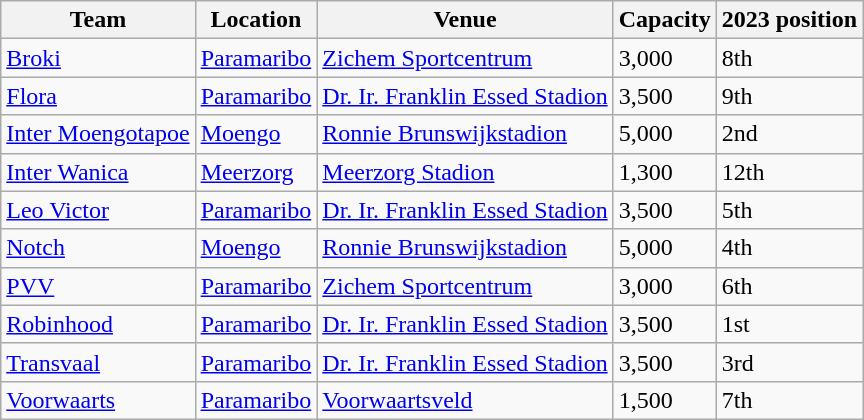<table class="wikitable">
<tr>
<th>Team</th>
<th>Location</th>
<th>Venue</th>
<th>Capacity</th>
<th>2023 position</th>
</tr>
<tr>
<td><a href='#'>Broki</a></td>
<td><a href='#'>Paramaribo</a></td>
<td><a href='#'>Zichem Sportcentrum</a></td>
<td>3,000</td>
<td>8th</td>
</tr>
<tr>
<td><a href='#'>Flora</a></td>
<td><a href='#'>Paramaribo</a></td>
<td><a href='#'>Dr. Ir. Franklin Essed Stadion</a></td>
<td>3,500</td>
<td>9th</td>
</tr>
<tr>
<td><a href='#'>Inter Moengotapoe</a></td>
<td><a href='#'>Moengo</a></td>
<td><a href='#'>Ronnie Brunswijkstadion</a></td>
<td>5,000</td>
<td>2nd</td>
</tr>
<tr>
<td><a href='#'>Inter Wanica</a></td>
<td><a href='#'>Meerzorg</a></td>
<td><a href='#'>Meerzorg Stadion</a></td>
<td>1,300</td>
<td>12th</td>
</tr>
<tr>
<td><a href='#'>Leo Victor</a></td>
<td><a href='#'>Paramaribo</a></td>
<td><a href='#'>Dr. Ir. Franklin Essed Stadion</a></td>
<td>3,500</td>
<td>5th</td>
</tr>
<tr>
<td><a href='#'>Notch</a></td>
<td><a href='#'>Moengo</a></td>
<td><a href='#'>Ronnie Brunswijkstadion</a></td>
<td>5,000</td>
<td>4th</td>
</tr>
<tr>
<td><a href='#'>PVV</a></td>
<td><a href='#'>Paramaribo</a></td>
<td><a href='#'>Zichem Sportcentrum</a></td>
<td>3,000</td>
<td>6th</td>
</tr>
<tr>
<td><a href='#'>Robinhood</a></td>
<td><a href='#'>Paramaribo</a></td>
<td><a href='#'>Dr. Ir. Franklin Essed Stadion</a></td>
<td>3,500</td>
<td>1st</td>
</tr>
<tr>
<td><a href='#'>Transvaal</a></td>
<td><a href='#'>Paramaribo</a></td>
<td><a href='#'>Dr. Ir. Franklin Essed Stadion</a></td>
<td>3,500</td>
<td>3rd</td>
</tr>
<tr>
<td><a href='#'>Voorwaarts</a></td>
<td><a href='#'>Paramaribo</a></td>
<td><a href='#'>Voorwaartsveld</a></td>
<td>1,500</td>
<td>7th</td>
</tr>
</table>
